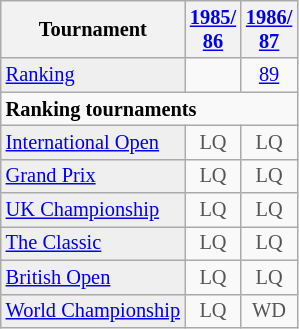<table class="wikitable" style="font-size:85%;">
<tr>
<th>Tournament</th>
<th><a href='#'>1985/<br>86</a></th>
<th><a href='#'>1986/<br>87</a></th>
</tr>
<tr>
<td style="background:#EFEFEF;"><a href='#'>Ranking</a></td>
<td align="center"></td>
<td align="center"><a href='#'>89</a></td>
</tr>
<tr>
<td colspan="10"><strong>Ranking tournaments</strong></td>
</tr>
<tr>
<td style="background:#EFEFEF;"><a href='#'>International Open</a></td>
<td align="center" style="color:#555555;">LQ</td>
<td align="center" style="color:#555555;">LQ</td>
</tr>
<tr>
<td style="background:#EFEFEF;"><a href='#'>Grand Prix</a></td>
<td align="center" style="color:#555555;">LQ</td>
<td align="center" style="color:#555555;">LQ</td>
</tr>
<tr>
<td style="background:#EFEFEF;"><a href='#'>UK Championship</a></td>
<td align="center" style="color:#555555;">LQ</td>
<td align="center" style="color:#555555;">LQ</td>
</tr>
<tr>
<td style="background:#EFEFEF;"><a href='#'>The Classic</a></td>
<td align="center" style="color:#555555;">LQ</td>
<td align="center" style="color:#555555;">LQ</td>
</tr>
<tr>
<td style="background:#EFEFEF;"><a href='#'>British Open</a></td>
<td align="center" style="color:#555555;">LQ</td>
<td align="center" style="color:#555555;">LQ</td>
</tr>
<tr>
<td style="background:#EFEFEF;"><a href='#'>World Championship</a></td>
<td align="center" style="color:#555555;">LQ</td>
<td align="center" style="color:#555555;">WD</td>
</tr>
</table>
